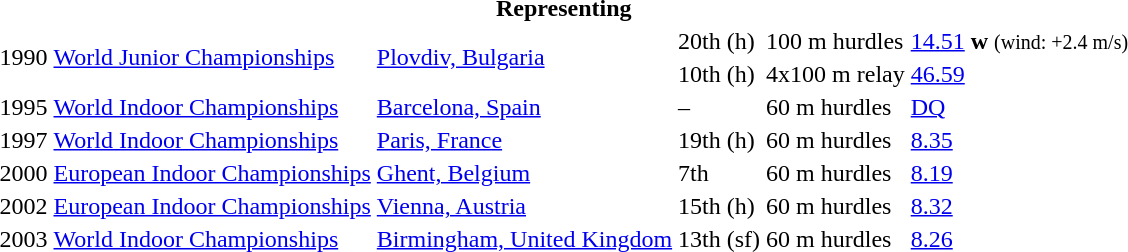<table>
<tr>
<th colspan="6">Representing </th>
</tr>
<tr>
<td rowspan=2>1990</td>
<td rowspan=2><a href='#'>World Junior Championships</a></td>
<td rowspan=2><a href='#'>Plovdiv, Bulgaria</a></td>
<td>20th (h)</td>
<td>100 m hurdles</td>
<td><a href='#'>14.51</a> <strong>w</strong> <small>(wind: +2.4 m/s)</small></td>
</tr>
<tr>
<td>10th (h)</td>
<td>4x100 m relay</td>
<td><a href='#'>46.59</a></td>
</tr>
<tr>
<td>1995</td>
<td><a href='#'>World Indoor Championships</a></td>
<td><a href='#'>Barcelona, Spain</a></td>
<td>–</td>
<td>60 m hurdles</td>
<td><a href='#'>DQ</a></td>
</tr>
<tr>
<td>1997</td>
<td><a href='#'>World Indoor Championships</a></td>
<td><a href='#'>Paris, France</a></td>
<td>19th (h)</td>
<td>60 m hurdles</td>
<td><a href='#'>8.35</a></td>
</tr>
<tr>
<td>2000</td>
<td><a href='#'>European Indoor Championships</a></td>
<td><a href='#'>Ghent, Belgium</a></td>
<td>7th</td>
<td>60 m hurdles</td>
<td><a href='#'>8.19</a></td>
</tr>
<tr>
<td>2002</td>
<td><a href='#'>European Indoor Championships</a></td>
<td><a href='#'>Vienna, Austria</a></td>
<td>15th (h)</td>
<td>60 m hurdles</td>
<td><a href='#'>8.32</a></td>
</tr>
<tr>
<td>2003</td>
<td><a href='#'>World Indoor Championships</a></td>
<td><a href='#'>Birmingham, United Kingdom</a></td>
<td>13th (sf)</td>
<td>60 m hurdles</td>
<td><a href='#'>8.26</a></td>
</tr>
</table>
